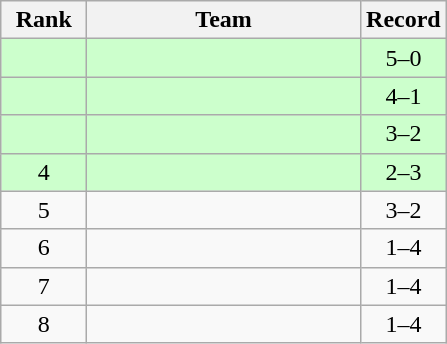<table class="wikitable" style="text-align: center">
<tr>
<th width=50>Rank</th>
<th width=175>Team</th>
<th width=50>Record</th>
</tr>
<tr bgcolor=ccffcc>
<td></td>
<td align=left></td>
<td>5–0</td>
</tr>
<tr bgcolor=ccffcc>
<td></td>
<td align=left></td>
<td>4–1</td>
</tr>
<tr bgcolor=ccffcc>
<td></td>
<td align=left></td>
<td>3–2</td>
</tr>
<tr bgcolor=ccffcc>
<td>4</td>
<td align=left></td>
<td>2–3</td>
</tr>
<tr>
<td>5</td>
<td align=left></td>
<td>3–2</td>
</tr>
<tr>
<td>6</td>
<td align=left></td>
<td>1–4</td>
</tr>
<tr>
<td>7</td>
<td align=left></td>
<td>1–4</td>
</tr>
<tr>
<td>8</td>
<td align=left></td>
<td>1–4</td>
</tr>
</table>
